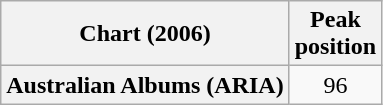<table class="wikitable sortable plainrowheaders" style="text-align:center;">
<tr>
<th>Chart (2006)</th>
<th>Peak<br>position</th>
</tr>
<tr>
<th scope="row">Australian Albums (ARIA)</th>
<td style="text-align:center;">96</td>
</tr>
</table>
